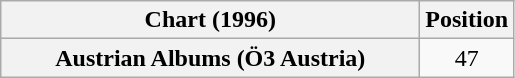<table class="wikitable sortable plainrowheaders" style="text-align:center">
<tr>
<th scope="col" style="width:17em;">Chart (1996)</th>
<th scope="col">Position</th>
</tr>
<tr>
<th scope="row">Austrian Albums (Ö3 Austria)</th>
<td>47</td>
</tr>
</table>
